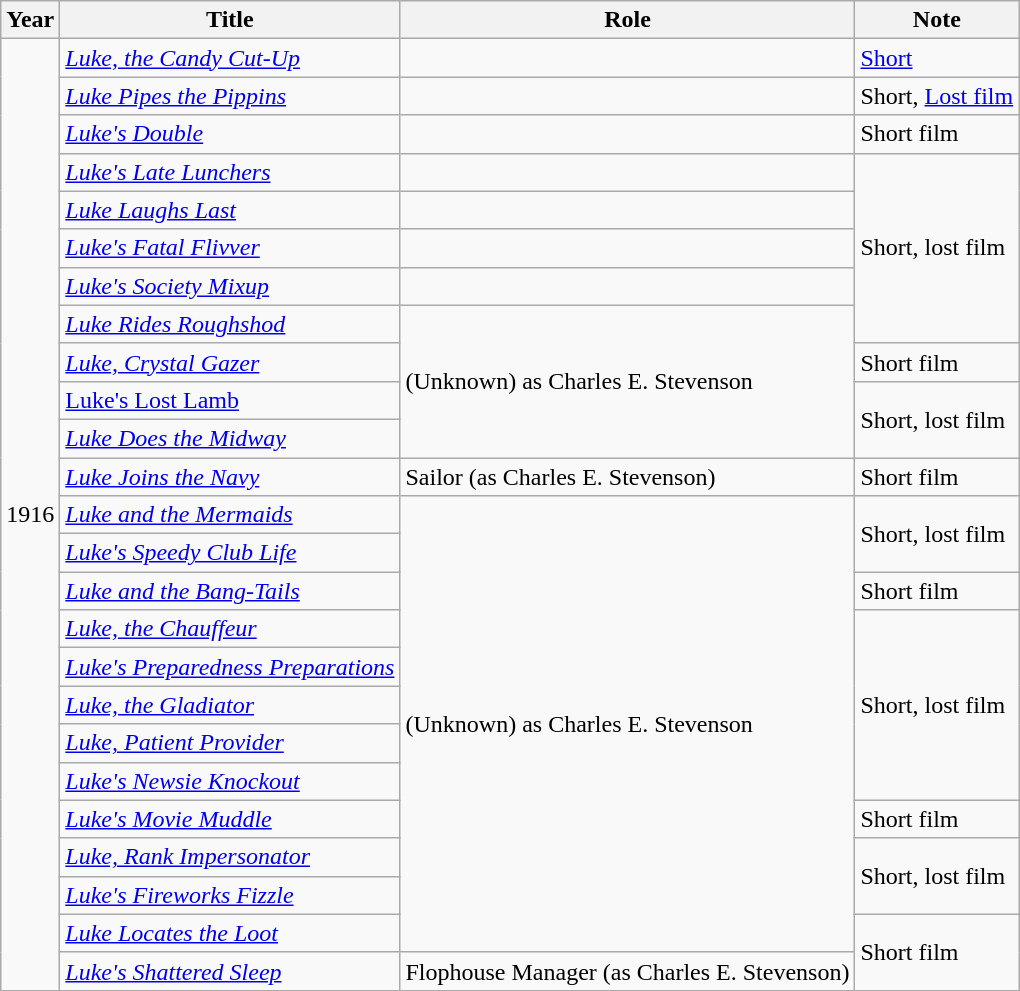<table class="wikitable sortable">
<tr>
<th>Year</th>
<th>Title</th>
<th>Role</th>
<th>Note</th>
</tr>
<tr>
<td rowspan="26">1916</td>
<td><em><a href='#'>Luke, the Candy Cut-Up</a></em></td>
<td></td>
<td><a href='#'>Short</a></td>
</tr>
<tr>
<td><em><a href='#'>Luke Pipes the Pippins</a></em></td>
<td></td>
<td>Short, <a href='#'>Lost film</a></td>
</tr>
<tr>
<td><em><a href='#'>Luke's Double</a></em></td>
<td></td>
<td>Short film</td>
</tr>
<tr>
<td><em><a href='#'>Luke's Late Lunchers</a></em></td>
<td></td>
<td rowspan="5">Short, lost film</td>
</tr>
<tr>
<td><em><a href='#'>Luke Laughs Last</a></em></td>
<td></td>
</tr>
<tr>
<td><em><a href='#'>Luke's Fatal Flivver</a></em></td>
<td></td>
</tr>
<tr>
<td><em><a href='#'>Luke's Society Mixup</a></em></td>
<td></td>
</tr>
<tr>
<td><em><a href='#'>Luke Rides Roughshod</a></em></td>
<td rowspan="4">(Unknown) as Charles E. Stevenson</td>
</tr>
<tr>
<td><em><a href='#'>Luke, Crystal Gazer</a></em></td>
<td>Short film</td>
</tr>
<tr>
<td><a href='#'>Luke's Lost Lamb</a></td>
<td rowspan="2">Short, lost film</td>
</tr>
<tr>
<td><em><a href='#'>Luke Does the Midway</a></em></td>
</tr>
<tr>
<td><em><a href='#'>Luke Joins the Navy</a></em></td>
<td>Sailor (as Charles E. Stevenson)</td>
<td>Short film</td>
</tr>
<tr>
<td><em><a href='#'>Luke and the Mermaids</a></em></td>
<td rowspan="12">(Unknown) as Charles E. Stevenson</td>
<td rowspan="2">Short, lost film</td>
</tr>
<tr>
<td><em><a href='#'>Luke's Speedy Club Life</a></em></td>
</tr>
<tr>
<td><em><a href='#'>Luke and the Bang-Tails</a></em></td>
<td>Short film</td>
</tr>
<tr>
<td><em><a href='#'>Luke, the Chauffeur</a></em></td>
<td rowspan="5">Short, lost film</td>
</tr>
<tr>
<td><em><a href='#'>Luke's Preparedness Preparations</a> </em></td>
</tr>
<tr>
<td><em><a href='#'>Luke, the Gladiator</a></em></td>
</tr>
<tr>
<td><em><a href='#'>Luke, Patient Provider</a></em></td>
</tr>
<tr>
<td><em><a href='#'>Luke's Newsie Knockout</a></em></td>
</tr>
<tr>
<td><em><a href='#'>Luke's Movie Muddle</a></em></td>
<td>Short film</td>
</tr>
<tr>
<td><em><a href='#'>Luke, Rank Impersonator</a></em></td>
<td rowspan="2">Short, lost film</td>
</tr>
<tr>
<td><em><a href='#'>Luke's Fireworks Fizzle</a></em></td>
</tr>
<tr>
<td><em><a href='#'>Luke Locates the Loot</a></em></td>
<td rowspan="2">Short film</td>
</tr>
<tr>
<td><em><a href='#'>Luke's Shattered Sleep</a></em></td>
<td>Flophouse Manager (as Charles E. Stevenson)</td>
</tr>
</table>
